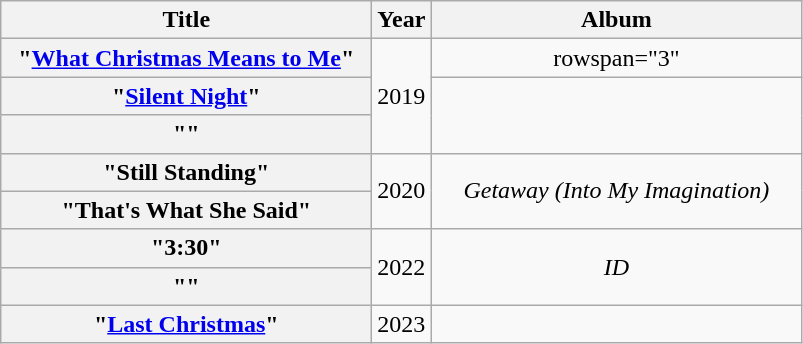<table class="wikitable plainrowheaders" style="text-align:center;">
<tr>
<th scope="col" style="width:15em;">Title</th>
<th scope="col" style="width:2em;">Year</th>
<th scope="col" style="width:15em;">Album</th>
</tr>
<tr>
<th scope="row">"<a href='#'>What Christmas Means to Me</a>"</th>
<td rowspan="3">2019</td>
<td>rowspan="3" </td>
</tr>
<tr>
<th scope="row">"<a href='#'>Silent Night</a>"</th>
</tr>
<tr>
<th scope="row">""</th>
</tr>
<tr>
<th scope="row">"Still Standing"</th>
<td rowspan="2">2020</td>
<td rowspan="2"><em>Getaway (Into My Imagination)</em></td>
</tr>
<tr>
<th scope="row">"That's What She Said"</th>
</tr>
<tr>
<th scope="row">"3:30"</th>
<td rowspan="2">2022</td>
<td rowspan="2"><em>ID</em></td>
</tr>
<tr>
<th scope="row">""</th>
</tr>
<tr>
<th scope="row">"<a href='#'>Last Christmas</a>"<br></th>
<td>2023</td>
<td></td>
</tr>
</table>
